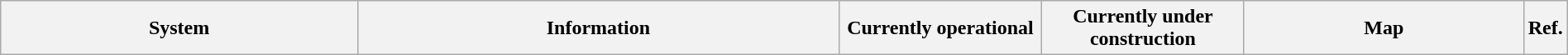<table class="wikitable" style="width:100%">
<tr>
<th style="width:23%">System</th>
<th style="width:31%" colspan=2>Information</th>
<th style="width:13%">Currently operational</th>
<th style="width:13%">Currently under construction</th>
<th style="width:18%">Map</th>
<th style="width:2%">Ref.<br></th>
</tr>
</table>
